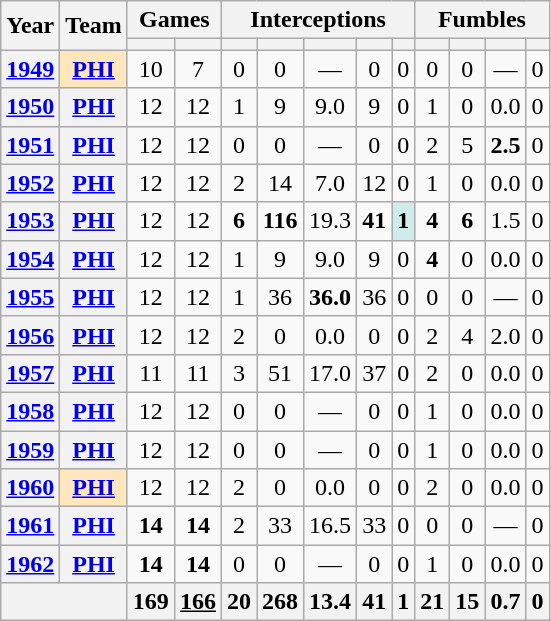<table class="wikitable" style="text-align:center;">
<tr>
<th rowspan="2">Year</th>
<th rowspan="2">Team</th>
<th colspan="2">Games</th>
<th colspan="5">Interceptions</th>
<th colspan="4">Fumbles</th>
</tr>
<tr>
<th></th>
<th></th>
<th></th>
<th></th>
<th></th>
<th></th>
<th></th>
<th></th>
<th></th>
<th></th>
<th></th>
</tr>
<tr>
<th><a href='#'>1949</a></th>
<th style="background:#ffe6bd;"><a href='#'>PHI</a></th>
<td>10</td>
<td>7</td>
<td>0</td>
<td>0</td>
<td>—</td>
<td>0</td>
<td>0</td>
<td>0</td>
<td>0</td>
<td>—</td>
<td>0</td>
</tr>
<tr>
<th><a href='#'>1950</a></th>
<th><a href='#'>PHI</a></th>
<td>12</td>
<td>12</td>
<td>1</td>
<td>9</td>
<td>9.0</td>
<td>9</td>
<td>0</td>
<td>1</td>
<td>0</td>
<td>0.0</td>
<td>0</td>
</tr>
<tr>
<th><a href='#'>1951</a></th>
<th><a href='#'>PHI</a></th>
<td>12</td>
<td>12</td>
<td>0</td>
<td>0</td>
<td>—</td>
<td>0</td>
<td>0</td>
<td>2</td>
<td>5</td>
<td><strong>2.5</strong></td>
<td>0</td>
</tr>
<tr>
<th><a href='#'>1952</a></th>
<th><a href='#'>PHI</a></th>
<td>12</td>
<td>12</td>
<td>2</td>
<td>14</td>
<td>7.0</td>
<td>12</td>
<td>0</td>
<td>1</td>
<td>0</td>
<td>0.0</td>
<td>0</td>
</tr>
<tr>
<th><a href='#'>1953</a></th>
<th><a href='#'>PHI</a></th>
<td>12</td>
<td>12</td>
<td><strong>6</strong></td>
<td><strong>116</strong></td>
<td>19.3</td>
<td><strong>41</strong></td>
<td style="background:#cfecec;"><strong>1</strong></td>
<td><strong>4</strong></td>
<td><strong>6</strong></td>
<td>1.5</td>
<td>0</td>
</tr>
<tr>
<th><a href='#'>1954</a></th>
<th><a href='#'>PHI</a></th>
<td>12</td>
<td>12</td>
<td>1</td>
<td>9</td>
<td>9.0</td>
<td>9</td>
<td>0</td>
<td><strong>4</strong></td>
<td>0</td>
<td>0.0</td>
<td>0</td>
</tr>
<tr>
<th><a href='#'>1955</a></th>
<th><a href='#'>PHI</a></th>
<td>12</td>
<td>12</td>
<td>1</td>
<td>36</td>
<td><strong>36.0</strong></td>
<td>36</td>
<td>0</td>
<td>0</td>
<td>0</td>
<td>—</td>
<td>0</td>
</tr>
<tr>
<th><a href='#'>1956</a></th>
<th><a href='#'>PHI</a></th>
<td>12</td>
<td>12</td>
<td>2</td>
<td>0</td>
<td>0.0</td>
<td>0</td>
<td>0</td>
<td>2</td>
<td>4</td>
<td>2.0</td>
<td>0</td>
</tr>
<tr>
<th><a href='#'>1957</a></th>
<th><a href='#'>PHI</a></th>
<td>11</td>
<td>11</td>
<td>3</td>
<td>51</td>
<td>17.0</td>
<td>37</td>
<td>0</td>
<td>2</td>
<td>0</td>
<td>0.0</td>
<td>0</td>
</tr>
<tr>
<th><a href='#'>1958</a></th>
<th><a href='#'>PHI</a></th>
<td>12</td>
<td>12</td>
<td>0</td>
<td>0</td>
<td>—</td>
<td>0</td>
<td>0</td>
<td>1</td>
<td>0</td>
<td>0.0</td>
<td>0</td>
</tr>
<tr>
<th><a href='#'>1959</a></th>
<th><a href='#'>PHI</a></th>
<td>12</td>
<td>12</td>
<td>0</td>
<td>0</td>
<td>—</td>
<td>0</td>
<td>0</td>
<td>1</td>
<td>0</td>
<td>0.0</td>
<td>0</td>
</tr>
<tr>
<th><a href='#'>1960</a></th>
<th style="background:#ffe6bd;"><a href='#'>PHI</a></th>
<td>12</td>
<td>12</td>
<td>2</td>
<td>0</td>
<td>0.0</td>
<td>0</td>
<td>0</td>
<td>2</td>
<td>0</td>
<td>0.0</td>
<td>0</td>
</tr>
<tr>
<th><a href='#'>1961</a></th>
<th><a href='#'>PHI</a></th>
<td><strong>14</strong></td>
<td><strong>14</strong></td>
<td>2</td>
<td>33</td>
<td>16.5</td>
<td>33</td>
<td>0</td>
<td>0</td>
<td>0</td>
<td>—</td>
<td>0</td>
</tr>
<tr>
<th><a href='#'>1962</a></th>
<th><a href='#'>PHI</a></th>
<td><strong>14</strong></td>
<td><strong>14</strong></td>
<td>0</td>
<td>0</td>
<td>—</td>
<td>0</td>
<td>0</td>
<td>1</td>
<td>0</td>
<td>0.0</td>
<td>0</td>
</tr>
<tr>
<th colspan="2"></th>
<th>169</th>
<th><u>166</u></th>
<th>20</th>
<th>268</th>
<th>13.4</th>
<th>41</th>
<th>1</th>
<th>21</th>
<th>15</th>
<th>0.7</th>
<th>0</th>
</tr>
</table>
